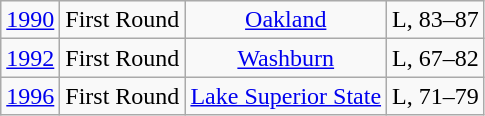<table class="wikitable">
<tr align="center">
<td><a href='#'>1990</a></td>
<td>First Round</td>
<td><a href='#'>Oakland</a></td>
<td>L, 83–87</td>
</tr>
<tr align="center">
<td><a href='#'>1992</a></td>
<td>First Round</td>
<td><a href='#'>Washburn</a></td>
<td>L, 67–82</td>
</tr>
<tr align="center">
<td><a href='#'>1996</a></td>
<td>First Round</td>
<td><a href='#'>Lake Superior State</a></td>
<td>L, 71–79</td>
</tr>
</table>
